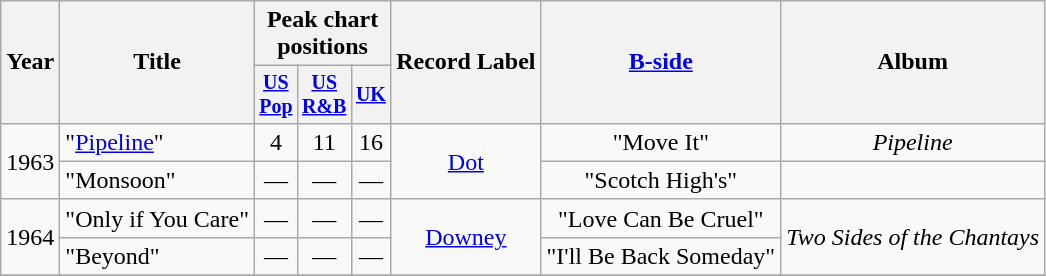<table class="wikitable" style=text-align:center;>
<tr>
<th rowspan="2">Year</th>
<th rowspan="2">Title</th>
<th colspan="3">Peak chart<br>positions</th>
<th rowspan="2">Record Label</th>
<th rowspan="2"><a href='#'>B-side</a></th>
<th rowspan="2">Album</th>
</tr>
<tr style="font-size:smaller;">
<th align=centre><a href='#'>US<br>Pop</a></th>
<th align=centre><a href='#'>US<br>R&B</a></th>
<th align=centre><a href='#'>UK</a></th>
</tr>
<tr>
<td rowspan="2">1963</td>
<td align=left>"<a href='#'>Pipeline</a>"</td>
<td>4</td>
<td>11</td>
<td>16</td>
<td rowspan="2"><a href='#'>Dot</a></td>
<td rowspan="1">"Move It"</td>
<td rowspan="1"><em>Pipeline</em></td>
</tr>
<tr>
<td align=left>"Monsoon"</td>
<td>—</td>
<td>—</td>
<td>—</td>
<td rowspan="1">"Scotch High's"</td>
<td rowspan="1"></td>
</tr>
<tr>
<td rowspan="2">1964</td>
<td align=left>"Only if You Care"</td>
<td>—</td>
<td>—</td>
<td>—</td>
<td rowspan="2"><a href='#'>Downey</a></td>
<td rowspan="1">"Love Can Be Cruel"</td>
<td rowspan="2"><em>Two Sides of the Chantays</em></td>
</tr>
<tr>
<td align=left>"Beyond"</td>
<td>—</td>
<td>—</td>
<td>—</td>
<td rowspan="1">"I'll Be Back Someday"</td>
</tr>
<tr>
</tr>
</table>
